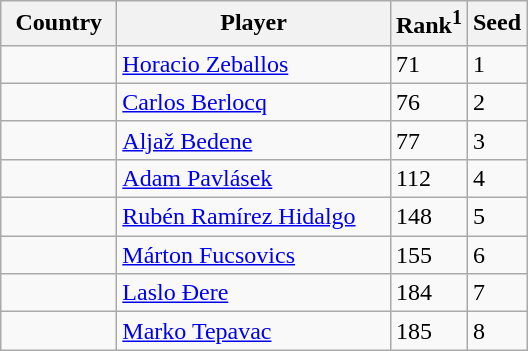<table class="sortable wikitable">
<tr>
<th width="70">Country</th>
<th width="175">Player</th>
<th>Rank<sup>1</sup></th>
<th>Seed</th>
</tr>
<tr>
<td></td>
<td><a href='#'>Horacio Zeballos</a></td>
<td>71</td>
<td>1</td>
</tr>
<tr>
<td></td>
<td><a href='#'>Carlos Berlocq</a></td>
<td>76</td>
<td>2</td>
</tr>
<tr>
<td></td>
<td><a href='#'>Aljaž Bedene</a></td>
<td>77</td>
<td>3</td>
</tr>
<tr>
<td></td>
<td><a href='#'>Adam Pavlásek</a></td>
<td>112</td>
<td>4</td>
</tr>
<tr>
<td></td>
<td><a href='#'>Rubén Ramírez Hidalgo</a></td>
<td>148</td>
<td>5</td>
</tr>
<tr>
<td></td>
<td><a href='#'>Márton Fucsovics</a></td>
<td>155</td>
<td>6</td>
</tr>
<tr>
<td></td>
<td><a href='#'>Laslo Đere</a></td>
<td>184</td>
<td>7</td>
</tr>
<tr>
<td></td>
<td><a href='#'>Marko Tepavac</a></td>
<td>185</td>
<td>8</td>
</tr>
</table>
